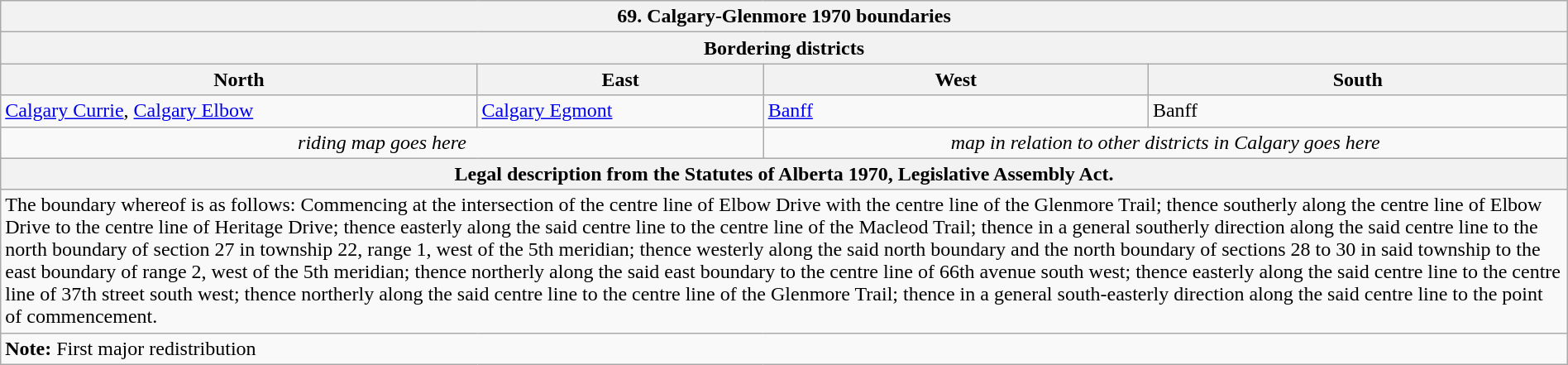<table class="wikitable collapsible collapsed" style="width:100%;">
<tr>
<th colspan=4>69. Calgary-Glenmore 1970 boundaries</th>
</tr>
<tr>
<th colspan=4>Bordering districts</th>
</tr>
<tr>
<th>North</th>
<th>East</th>
<th>West</th>
<th>South</th>
</tr>
<tr>
<td><a href='#'>Calgary Currie</a>, <a href='#'>Calgary Elbow</a></td>
<td><a href='#'>Calgary Egmont</a></td>
<td><a href='#'>Banff</a></td>
<td>Banff</td>
</tr>
<tr>
<td colspan=2 align=center><em>riding map goes here</em></td>
<td colspan=2 align=center><em>map in relation to other districts in Calgary goes here</em></td>
</tr>
<tr>
<th colspan=4>Legal description from the Statutes of Alberta 1970, Legislative Assembly Act.</th>
</tr>
<tr>
<td colspan=4>The boundary whereof is as follows: Commencing at the intersection of the centre line of Elbow Drive with the centre line of the Glenmore Trail; thence southerly along the centre line of Elbow Drive to the centre line of Heritage Drive; thence easterly along the said centre line to the centre line of the Macleod Trail; thence in a general southerly direction along the said centre line to the north boundary of section 27 in township 22, range 1, west of the 5th meridian; thence westerly along the said north boundary and the north boundary of sections 28 to 30 in said township to the east boundary of range 2, west of the 5th meridian; thence northerly along the said east boundary to the centre line of 66th avenue south west; thence easterly along the said centre line to the centre line of 37th street south west; thence northerly along the said centre line to the centre line of the Glenmore Trail; thence in a general south-easterly direction along the said centre line to the point of commencement.</td>
</tr>
<tr>
<td colspan=4><strong>Note:</strong> First major redistribution</td>
</tr>
</table>
